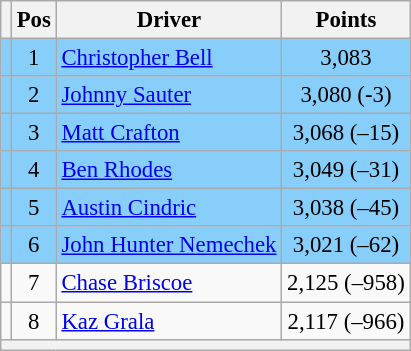<table class="wikitable" style="font-size: 95%;">
<tr>
<th></th>
<th>Pos</th>
<th>Driver</th>
<th>Points</th>
</tr>
<tr style="background:#87CEFA;">
<td align="left"></td>
<td style="text-align:center;">1</td>
<td><a href='#'>Christopher Bell</a></td>
<td style="text-align:center;">3,083</td>
</tr>
<tr style="background:#87CEFA;">
<td align="left"></td>
<td style="text-align:center;">2</td>
<td><a href='#'>Johnny Sauter</a></td>
<td style="text-align:center;">3,080 (-3)</td>
</tr>
<tr style="background:#87CEFA;">
<td align="left"></td>
<td style="text-align:center;">3</td>
<td><a href='#'>Matt Crafton</a></td>
<td style="text-align:center;">3,068 (–15)</td>
</tr>
<tr style="background:#87CEFA;">
<td align="left"></td>
<td style="text-align:center;">4</td>
<td><a href='#'>Ben Rhodes</a></td>
<td style="text-align:center;">3,049 (–31)</td>
</tr>
<tr style="background:#87CEFA;">
<td align="left"></td>
<td style="text-align:center;">5</td>
<td><a href='#'>Austin Cindric</a></td>
<td style="text-align:center;">3,038 (–45)</td>
</tr>
<tr style="background:#87CEFA;">
<td align="left"></td>
<td style="text-align:center;">6</td>
<td><a href='#'>John Hunter Nemechek</a></td>
<td style="text-align:center;">3,021 (–62)</td>
</tr>
<tr>
<td align="left"></td>
<td style="text-align:center;">7</td>
<td><a href='#'>Chase Briscoe</a></td>
<td style="text-align:center;">2,125 (–958)</td>
</tr>
<tr>
<td align="left"></td>
<td style="text-align:center;">8</td>
<td><a href='#'>Kaz Grala</a></td>
<td style="text-align:center;">2,117 (–966)</td>
</tr>
<tr class="sortbottom">
<th colspan="9"></th>
</tr>
</table>
